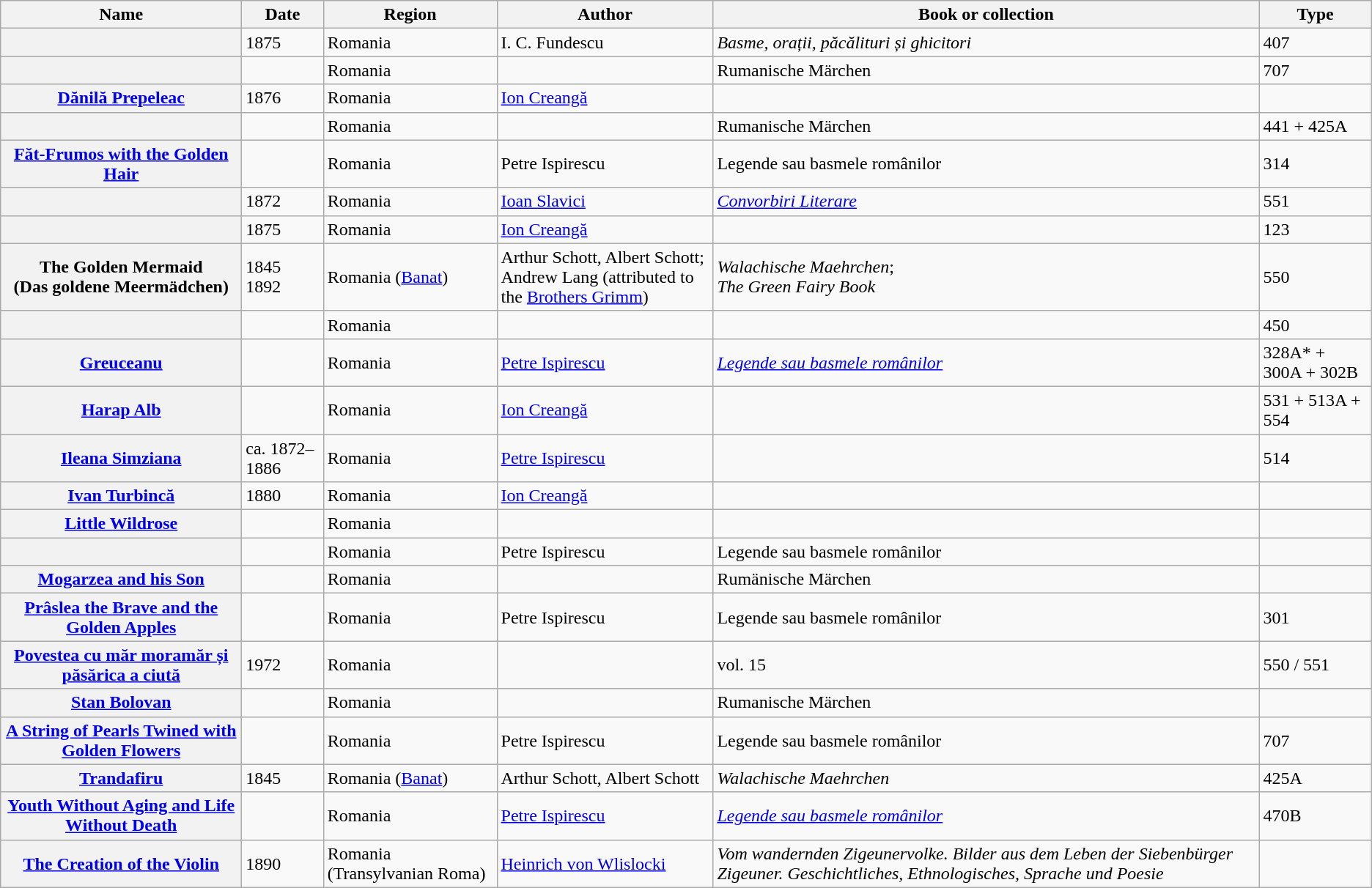<table class="wikitable sortable">
<tr>
<th scope="col">Name</th>
<th scope="col">Date</th>
<th scope="col">Region</th>
<th scope="col">Author</th>
<th scope="col">Book or collection</th>
<th scope="col">Type</th>
</tr>
<tr>
<th></th>
<td>1875</td>
<td>Romania</td>
<td>I. C. Fundescu</td>
<td><em>Basme, orații, păcălituri și ghicitori</em></td>
<td>407</td>
</tr>
<tr>
<th></th>
<td></td>
<td>Romania</td>
<td></td>
<td>Rumanische Märchen</td>
<td>707</td>
</tr>
<tr>
<th><a href='#'>Dănilă Prepeleac</a></th>
<td>1876</td>
<td>Romania</td>
<td><a href='#'>Ion Creangă</a></td>
<td></td>
<td></td>
</tr>
<tr>
<th></th>
<td></td>
<td>Romania</td>
<td></td>
<td>Rumanische Märchen</td>
<td>441 + 425A</td>
</tr>
<tr>
<th><a href='#'>Făt-Frumos with the Golden Hair</a></th>
<td></td>
<td>Romania</td>
<td>Petre Ispirescu</td>
<td>Legende sau basmele românilor</td>
<td>314</td>
</tr>
<tr>
<th></th>
<td>1872</td>
<td>Romania</td>
<td><a href='#'>Ioan Slavici</a></td>
<td><em><a href='#'>Convorbiri Literare</a></em></td>
<td>551</td>
</tr>
<tr>
<th></th>
<td>1875</td>
<td>Romania</td>
<td><a href='#'>Ion Creangă</a></td>
<td></td>
<td>123</td>
</tr>
<tr>
<th>The Golden Mermaid <br> (Das goldene Meermädchen)</th>
<td>1845 <br> 1892</td>
<td>Romania (<a href='#'>Banat</a>)</td>
<td>Arthur Schott, Albert Schott; <br> Andrew Lang (attributed to the <a href='#'>Brothers Grimm</a>)</td>
<td><em>Walachische Maehrchen</em>; <br> <em>The Green Fairy Book</em></td>
<td>550</td>
</tr>
<tr>
<th></th>
<td></td>
<td>Romania</td>
<td></td>
<td></td>
<td>450</td>
</tr>
<tr>
<th><a href='#'>Greuceanu</a></th>
<td></td>
<td>Romania</td>
<td><a href='#'>Petre Ispirescu</a></td>
<td><em><a href='#'>Legende sau basmele românilor</a></em></td>
<td>328A* + 300A + 302B</td>
</tr>
<tr>
<th><a href='#'>Harap Alb</a></th>
<td></td>
<td>Romania</td>
<td><a href='#'>Ion Creangă</a></td>
<td></td>
<td>531 + 513A + 554</td>
</tr>
<tr>
<th><a href='#'>Ileana Simziana</a></th>
<td>ca. 1872–1886</td>
<td>Romania</td>
<td><a href='#'>Petre Ispirescu</a></td>
<td></td>
<td>514</td>
</tr>
<tr>
<th><a href='#'>Ivan Turbincă</a></th>
<td>1880</td>
<td>Romania</td>
<td><a href='#'>Ion Creangă</a></td>
<td></td>
<td></td>
</tr>
<tr>
<th><a href='#'>Little Wildrose</a></th>
<td></td>
<td>Romania</td>
<td></td>
<td></td>
<td></td>
</tr>
<tr>
<th></th>
<td></td>
<td>Romania</td>
<td>Petre Ispirescu</td>
<td>Legende sau basmele românilor</td>
<td></td>
</tr>
<tr>
<th><a href='#'>Mogarzea and his Son</a></th>
<td></td>
<td>Romania</td>
<td></td>
<td>Rumänische Märchen</td>
<td></td>
</tr>
<tr>
<th><a href='#'>Prâslea the Brave and the Golden Apples</a></th>
<td></td>
<td>Romania</td>
<td>Petre Ispirescu</td>
<td>Legende sau basmele românilor</td>
<td>301</td>
</tr>
<tr>
<th><a href='#'>Povestea cu măr moramăr și păsărica a ciută</a></th>
<td>1972</td>
<td>Romania</td>
<td></td>
<td> vol. 15</td>
<td>550 / 551</td>
</tr>
<tr>
<th><a href='#'>Stan Bolovan</a></th>
<td></td>
<td>Romania</td>
<td></td>
<td>Rumanische Märchen</td>
<td></td>
</tr>
<tr>
<th><a href='#'>A String of Pearls Twined with Golden Flowers</a></th>
<td></td>
<td>Romania</td>
<td>Petre Ispirescu</td>
<td>Legende sau basmele românilor</td>
<td>707</td>
</tr>
<tr>
<th><a href='#'>Trandafiru</a></th>
<td>1845</td>
<td>Romania (<a href='#'>Banat</a>)</td>
<td>Arthur Schott, Albert Schott</td>
<td><em>Walachische Maehrchen</em></td>
<td>425A</td>
</tr>
<tr>
<th><a href='#'>Youth Without Aging and Life Without Death</a></th>
<td></td>
<td>Romania</td>
<td><a href='#'>Petre Ispirescu</a></td>
<td><em><a href='#'>Legende sau basmele românilor</a></em></td>
<td>470B</td>
</tr>
<tr>
<th><a href='#'>The Creation of the Violin</a></th>
<td>1890</td>
<td>Romania (Transylvanian Roma)</td>
<td><a href='#'>Heinrich von Wlislocki</a></td>
<td><em>Vom wandernden Zigeunervolke. Bilder aus dem Leben der Siebenbürger Zigeuner. Geschichtliches, Ethnologisches, Sprache und Poesie</em></td>
<td></td>
</tr>
</table>
